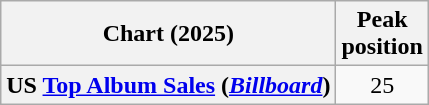<table class="wikitable sortable plainrowheaders" style="text-align:center">
<tr>
<th scope="col">Chart (2025)</th>
<th scope="col">Peak<br>position</th>
</tr>
<tr>
<th scope="row">US <a href='#'>Top Album Sales</a> (<em><a href='#'>Billboard</a></em>)</th>
<td>25</td>
</tr>
</table>
